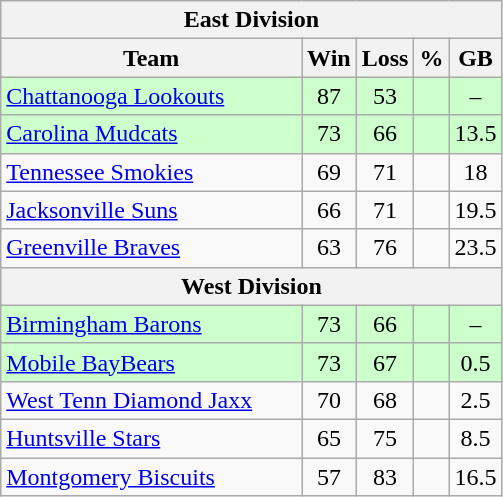<table class="wikitable">
<tr>
<th colspan="5">East Division</th>
</tr>
<tr>
<th width="60%">Team</th>
<th>Win</th>
<th>Loss</th>
<th>%</th>
<th>GB</th>
</tr>
<tr align=center bgcolor=ccffcc>
<td align=left><a href='#'>Chattanooga Lookouts</a></td>
<td>87</td>
<td>53</td>
<td></td>
<td>–</td>
</tr>
<tr align=center bgcolor=ccffcc>
<td align=left><a href='#'>Carolina Mudcats</a></td>
<td>73</td>
<td>66</td>
<td></td>
<td>13.5</td>
</tr>
<tr align=center>
<td align=left><a href='#'>Tennessee Smokies</a></td>
<td>69</td>
<td>71</td>
<td></td>
<td>18</td>
</tr>
<tr align=center>
<td align=left><a href='#'>Jacksonville Suns</a></td>
<td>66</td>
<td>71</td>
<td></td>
<td>19.5</td>
</tr>
<tr align=center>
<td align=left><a href='#'>Greenville Braves</a></td>
<td>63</td>
<td>76</td>
<td></td>
<td>23.5</td>
</tr>
<tr>
<th colspan="5">West Division</th>
</tr>
<tr align=center bgcolor=ccffcc>
<td align=left><a href='#'>Birmingham Barons</a></td>
<td>73</td>
<td>66</td>
<td></td>
<td>–</td>
</tr>
<tr align=center bgcolor=ccffcc>
<td align=left><a href='#'>Mobile BayBears</a></td>
<td>73</td>
<td>67</td>
<td></td>
<td>0.5</td>
</tr>
<tr align=center>
<td align=left><a href='#'>West Tenn Diamond Jaxx</a></td>
<td>70</td>
<td>68</td>
<td></td>
<td>2.5</td>
</tr>
<tr align=center>
<td align=left><a href='#'>Huntsville Stars</a></td>
<td>65</td>
<td>75</td>
<td></td>
<td>8.5</td>
</tr>
<tr align=center>
<td align=left><a href='#'>Montgomery Biscuits</a></td>
<td>57</td>
<td>83</td>
<td></td>
<td>16.5</td>
</tr>
</table>
